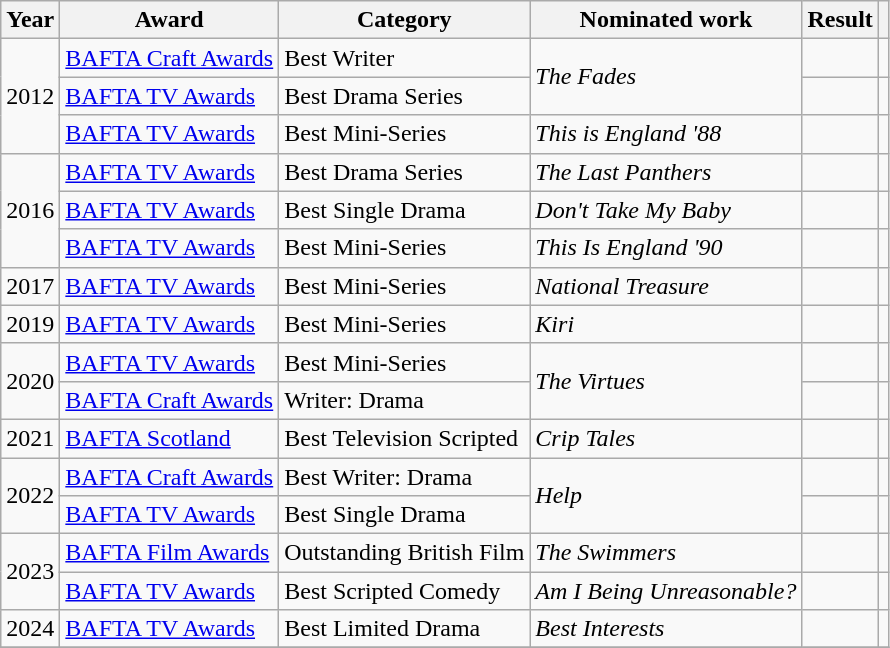<table class="wikitable plainrowheaders">
<tr>
<th scope="col">Year</th>
<th scope="col">Award</th>
<th scope="col">Category</th>
<th scope="col">Nominated work</th>
<th scope="col">Result</th>
<th scope="col"></th>
</tr>
<tr>
<td rowspan=3>2012</td>
<td><a href='#'>BAFTA Craft Awards</a></td>
<td>Best Writer</td>
<td rowspan="2" ><em>The Fades</em></td>
<td></td>
<td></td>
</tr>
<tr>
<td><a href='#'>BAFTA TV Awards</a></td>
<td>Best Drama Series</td>
<td></td>
<td></td>
</tr>
<tr>
<td><a href='#'>BAFTA TV Awards</a></td>
<td>Best Mini-Series</td>
<td This is England '88><em>This is England '88</em></td>
<td></td>
<td></td>
</tr>
<tr>
<td rowspan=3>2016</td>
<td><a href='#'>BAFTA TV Awards</a></td>
<td>Best Drama Series</td>
<td The Last Panthers><em>The Last Panthers</em></td>
<td></td>
<td></td>
</tr>
<tr>
<td><a href='#'>BAFTA TV Awards</a></td>
<td>Best Single Drama</td>
<td><em>Don't Take My Baby</em></td>
<td></td>
<td></td>
</tr>
<tr>
<td><a href='#'>BAFTA TV Awards</a></td>
<td>Best Mini-Series</td>
<td><em>This Is England '90</em></td>
<td></td>
<td></td>
</tr>
<tr>
<td rowspan=1>2017</td>
<td><a href='#'>BAFTA TV Awards</a></td>
<td>Best Mini-Series</td>
<td><em>National Treasure</em></td>
<td></td>
<td></td>
</tr>
<tr>
<td rowspan=1>2019</td>
<td><a href='#'>BAFTA TV Awards</a></td>
<td>Best Mini-Series</td>
<td><em>Kiri</em></td>
<td></td>
<td></td>
</tr>
<tr>
<td rowspan=2>2020</td>
<td><a href='#'>BAFTA TV Awards</a></td>
<td>Best Mini-Series</td>
<td rowspan="2"><em>The Virtues</em></td>
<td></td>
<td></td>
</tr>
<tr>
<td><a href='#'>BAFTA Craft Awards</a></td>
<td>Writer: Drama</td>
<td></td>
<td></td>
</tr>
<tr>
<td>2021</td>
<td><a href='#'>BAFTA Scotland</a></td>
<td>Best Television Scripted</td>
<td><em>Crip Tales</em></td>
<td></td>
<td></td>
</tr>
<tr>
<td rowspan=2>2022</td>
<td><a href='#'>BAFTA Craft Awards</a></td>
<td>Best Writer: Drama</td>
<td rowspan=2><em>Help</em></td>
<td></td>
<td></td>
</tr>
<tr>
<td><a href='#'>BAFTA TV Awards</a></td>
<td>Best Single Drama</td>
<td></td>
<td></td>
</tr>
<tr>
<td rowspan=2>2023</td>
<td><a href='#'>BAFTA Film Awards</a></td>
<td>Outstanding British Film</td>
<td><em>The Swimmers</em></td>
<td></td>
<td></td>
</tr>
<tr>
<td><a href='#'>BAFTA TV Awards</a></td>
<td>Best Scripted Comedy</td>
<td><em>Am I Being Unreasonable?</em></td>
<td></td>
<td></td>
</tr>
<tr>
<td rowspan=1>2024</td>
<td><a href='#'>BAFTA TV Awards</a></td>
<td>Best Limited Drama</td>
<td><em>Best Interests</em></td>
<td></td>
<td></td>
</tr>
<tr>
</tr>
</table>
